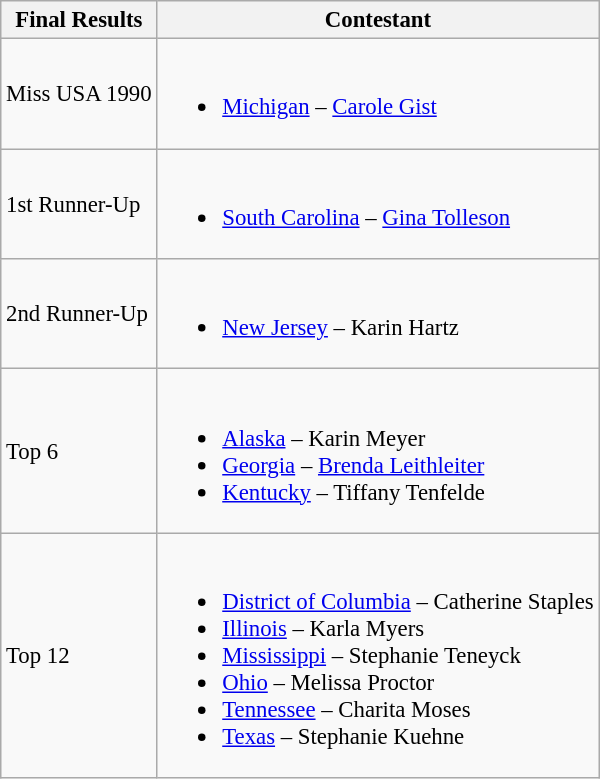<table class="wikitable sortable" style="font-size: 95%;">
<tr>
<th>Final Results</th>
<th>Contestant</th>
</tr>
<tr>
<td>Miss USA 1990</td>
<td><br><ul><li><a href='#'>Michigan</a> – <a href='#'>Carole Gist</a></li></ul></td>
</tr>
<tr>
<td>1st Runner-Up</td>
<td><br><ul><li><a href='#'>South Carolina</a> – <a href='#'>Gina Tolleson</a></li></ul></td>
</tr>
<tr>
<td>2nd Runner-Up</td>
<td><br><ul><li><a href='#'>New Jersey</a> – Karin Hartz</li></ul></td>
</tr>
<tr>
<td>Top 6</td>
<td><br><ul><li><a href='#'>Alaska</a> – Karin Meyer</li><li><a href='#'>Georgia</a> – <a href='#'>Brenda Leithleiter</a></li><li><a href='#'>Kentucky</a> – Tiffany Tenfelde</li></ul></td>
</tr>
<tr>
<td>Top 12</td>
<td><br><ul><li><a href='#'>District of Columbia</a> – Catherine Staples</li><li><a href='#'>Illinois</a> – Karla Myers</li><li><a href='#'>Mississippi</a> – Stephanie Teneyck</li><li><a href='#'>Ohio</a> – Melissa Proctor</li><li><a href='#'>Tennessee</a> – Charita Moses</li><li><a href='#'>Texas</a> – Stephanie Kuehne</li></ul></td>
</tr>
</table>
